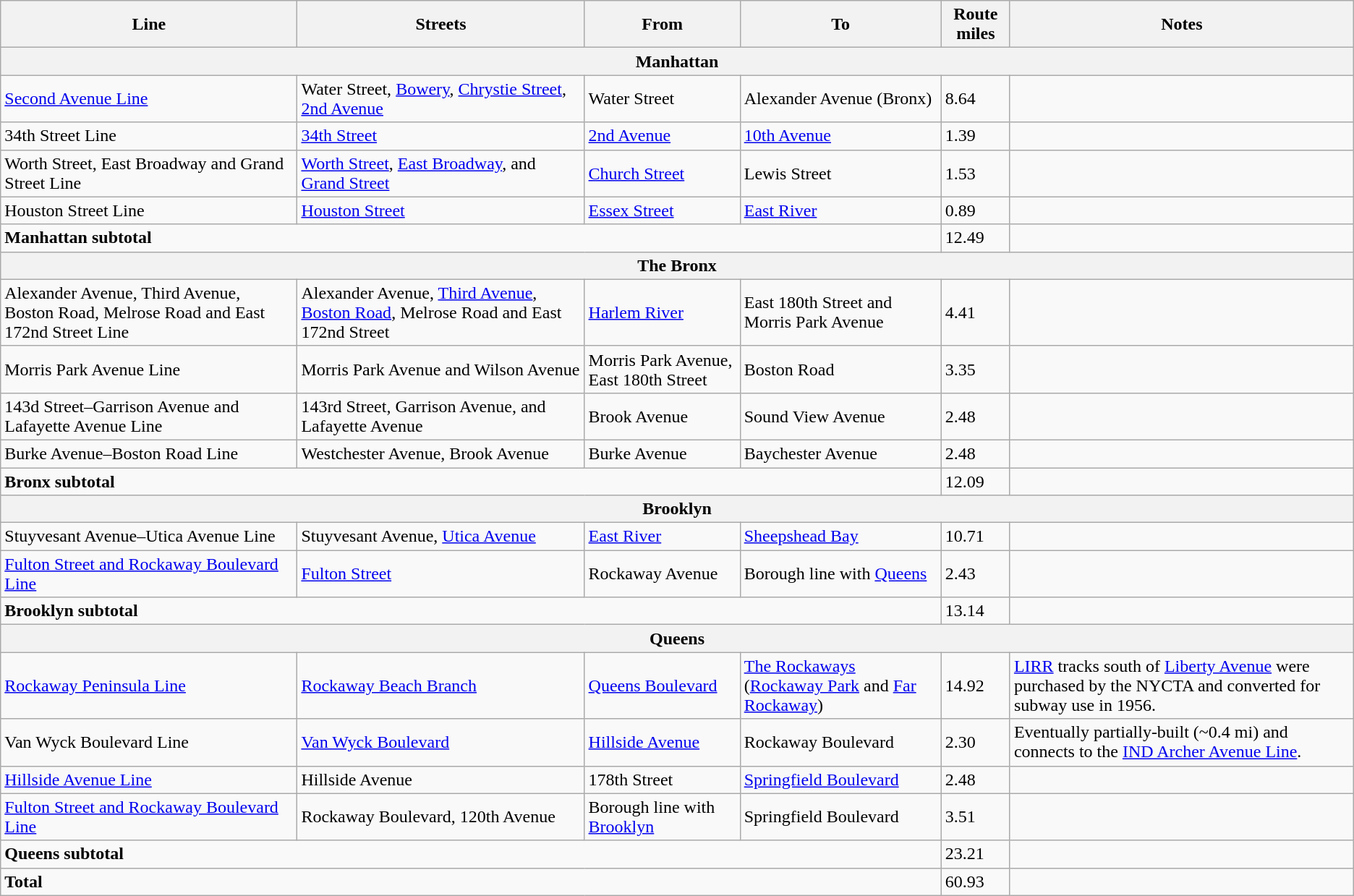<table class="wikitable">
<tr>
<th>Line</th>
<th>Streets</th>
<th>From</th>
<th>To</th>
<th>Route miles</th>
<th>Notes</th>
</tr>
<tr>
<th colspan=6>Manhattan</th>
</tr>
<tr>
<td><a href='#'>Second Avenue Line</a></td>
<td>Water Street, <a href='#'>Bowery</a>, <a href='#'>Chrystie Street</a>, <a href='#'>2nd Avenue</a></td>
<td>Water Street</td>
<td>Alexander Avenue (Bronx)</td>
<td>8.64</td>
<td></td>
</tr>
<tr>
<td>34th Street Line</td>
<td><a href='#'>34th Street</a></td>
<td><a href='#'>2nd Avenue</a></td>
<td><a href='#'>10th Avenue</a></td>
<td>1.39</td>
<td></td>
</tr>
<tr>
<td>Worth Street, East Broadway and Grand Street Line</td>
<td><a href='#'>Worth Street</a>, <a href='#'>East Broadway</a>, and <a href='#'>Grand Street</a></td>
<td><a href='#'>Church Street</a></td>
<td>Lewis Street</td>
<td>1.53</td>
<td></td>
</tr>
<tr>
<td>Houston Street Line</td>
<td><a href='#'>Houston Street</a></td>
<td><a href='#'>Essex Street</a></td>
<td><a href='#'>East River</a></td>
<td>0.89</td>
<td></td>
</tr>
<tr>
<td colspan=4><strong>Manhattan subtotal</strong></td>
<td>12.49</td>
<td></td>
</tr>
<tr>
<th colspan=6>The Bronx</th>
</tr>
<tr>
<td>Alexander Avenue, Third Avenue, Boston Road, Melrose Road and East 172nd Street Line</td>
<td>Alexander Avenue, <a href='#'>Third Avenue</a>, <a href='#'>Boston Road</a>, Melrose Road and East 172nd Street</td>
<td><a href='#'>Harlem River</a></td>
<td>East 180th Street and Morris Park Avenue</td>
<td>4.41</td>
<td></td>
</tr>
<tr>
<td>Morris Park Avenue Line</td>
<td>Morris Park Avenue and Wilson Avenue</td>
<td>Morris Park Avenue, East 180th Street</td>
<td>Boston Road</td>
<td>3.35</td>
<td></td>
</tr>
<tr>
<td>143d Street–Garrison Avenue and Lafayette Avenue Line</td>
<td>143rd Street, Garrison Avenue, and Lafayette Avenue</td>
<td>Brook Avenue</td>
<td>Sound View Avenue</td>
<td>2.48</td>
<td></td>
</tr>
<tr>
<td>Burke Avenue–Boston Road Line</td>
<td>Westchester Avenue, Brook Avenue</td>
<td>Burke Avenue</td>
<td>Baychester Avenue</td>
<td>2.48</td>
<td></td>
</tr>
<tr>
<td colspan=4><strong>Bronx subtotal</strong></td>
<td>12.09</td>
<td></td>
</tr>
<tr>
<th colspan=6>Brooklyn</th>
</tr>
<tr>
<td>Stuyvesant Avenue–Utica Avenue Line</td>
<td>Stuyvesant Avenue, <a href='#'>Utica Avenue</a></td>
<td><a href='#'>East River</a></td>
<td><a href='#'>Sheepshead Bay</a></td>
<td>10.71</td>
<td></td>
</tr>
<tr>
<td><a href='#'>Fulton Street and Rockaway Boulevard Line</a></td>
<td><a href='#'>Fulton Street</a></td>
<td>Rockaway Avenue</td>
<td>Borough line with <a href='#'>Queens</a></td>
<td>2.43</td>
<td></td>
</tr>
<tr>
<td colspan=4><strong>Brooklyn subtotal</strong></td>
<td>13.14</td>
<td></td>
</tr>
<tr>
<th colspan=6>Queens</th>
</tr>
<tr>
<td><a href='#'>Rockaway Peninsula Line</a></td>
<td><a href='#'>Rockaway Beach Branch</a></td>
<td><a href='#'>Queens Boulevard</a></td>
<td><a href='#'>The Rockaways</a> (<a href='#'>Rockaway Park</a> and <a href='#'>Far Rockaway</a>)</td>
<td>14.92</td>
<td><a href='#'>LIRR</a> tracks south of <a href='#'>Liberty Avenue</a> were purchased by the NYCTA and converted for subway use in 1956.</td>
</tr>
<tr>
<td>Van Wyck Boulevard Line</td>
<td><a href='#'>Van Wyck Boulevard</a></td>
<td><a href='#'>Hillside Avenue</a></td>
<td>Rockaway Boulevard</td>
<td>2.30</td>
<td>Eventually partially-built (~0.4 mi) and connects to the <a href='#'>IND Archer Avenue Line</a>.</td>
</tr>
<tr>
<td><a href='#'>Hillside Avenue Line</a></td>
<td>Hillside Avenue</td>
<td>178th Street</td>
<td><a href='#'>Springfield Boulevard</a></td>
<td>2.48</td>
<td></td>
</tr>
<tr>
<td><a href='#'>Fulton Street and Rockaway Boulevard Line</a></td>
<td>Rockaway Boulevard, 120th Avenue</td>
<td>Borough line with <a href='#'>Brooklyn</a></td>
<td>Springfield Boulevard</td>
<td>3.51</td>
<td></td>
</tr>
<tr>
<td colspan=4><strong>Queens subtotal</strong></td>
<td>23.21</td>
<td></td>
</tr>
<tr>
<td colspan=4><strong>Total</strong></td>
<td>60.93</td>
<td></td>
</tr>
</table>
